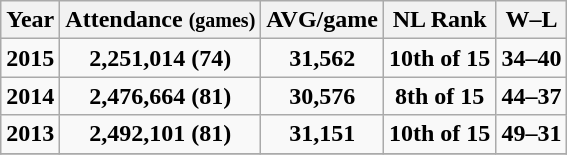<table class="wikitable" style="text-align:center;">
<tr>
<th>Year</th>
<th>Attendance <small>(games)</small></th>
<th>AVG/game</th>
<th>NL Rank</th>
<th>W–L</th>
</tr>
<tr>
<td><strong>2015</strong></td>
<td><strong>2,251,014 (74)</strong></td>
<td><strong>31,562</strong></td>
<td><strong>10th of 15</strong></td>
<td><strong>34–40</strong></td>
</tr>
<tr>
<td><strong>2014</strong></td>
<td><strong>2,476,664 (81)</strong></td>
<td><strong>30,576</strong></td>
<td><strong>8th of 15</strong></td>
<td><strong>44–37</strong></td>
</tr>
<tr>
<td><strong>2013</strong></td>
<td><strong>2,492,101 (81)</strong></td>
<td><strong>31,151</strong></td>
<td><strong>10th of 15</strong></td>
<td><strong>49–31</strong></td>
</tr>
<tr>
</tr>
</table>
